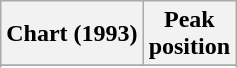<table class="wikitable sortable plainrowheaders">
<tr>
<th>Chart (1993)</th>
<th>Peak<br>position</th>
</tr>
<tr>
</tr>
<tr>
</tr>
<tr>
</tr>
</table>
